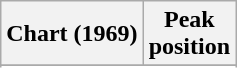<table class="wikitable sortable plainrowheaders">
<tr>
<th scope="col">Chart (1969)</th>
<th scope="col">Peak<br>position</th>
</tr>
<tr>
</tr>
<tr>
</tr>
<tr>
</tr>
<tr>
</tr>
<tr>
</tr>
<tr>
</tr>
</table>
